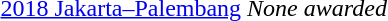<table>
<tr>
<td rowspan=2><a href='#'>2018 Jakarta–Palembang</a></td>
<td rowspan=2><em>None awarded</em></td>
<td rowspan=2></td>
<td></td>
</tr>
<tr>
<td></td>
</tr>
</table>
